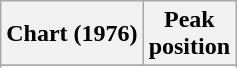<table class="wikitable sortable plainrowheaders">
<tr>
<th scope="col">Chart (1976)</th>
<th scope="col">Peak<br>position</th>
</tr>
<tr>
</tr>
<tr>
</tr>
</table>
